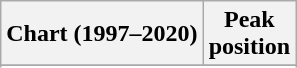<table class="wikitable sortable plainrowheaders" style="text-align:center">
<tr>
<th>Chart (1997–2020)</th>
<th>Peak<br>position</th>
</tr>
<tr>
</tr>
<tr>
</tr>
<tr>
</tr>
<tr>
</tr>
</table>
